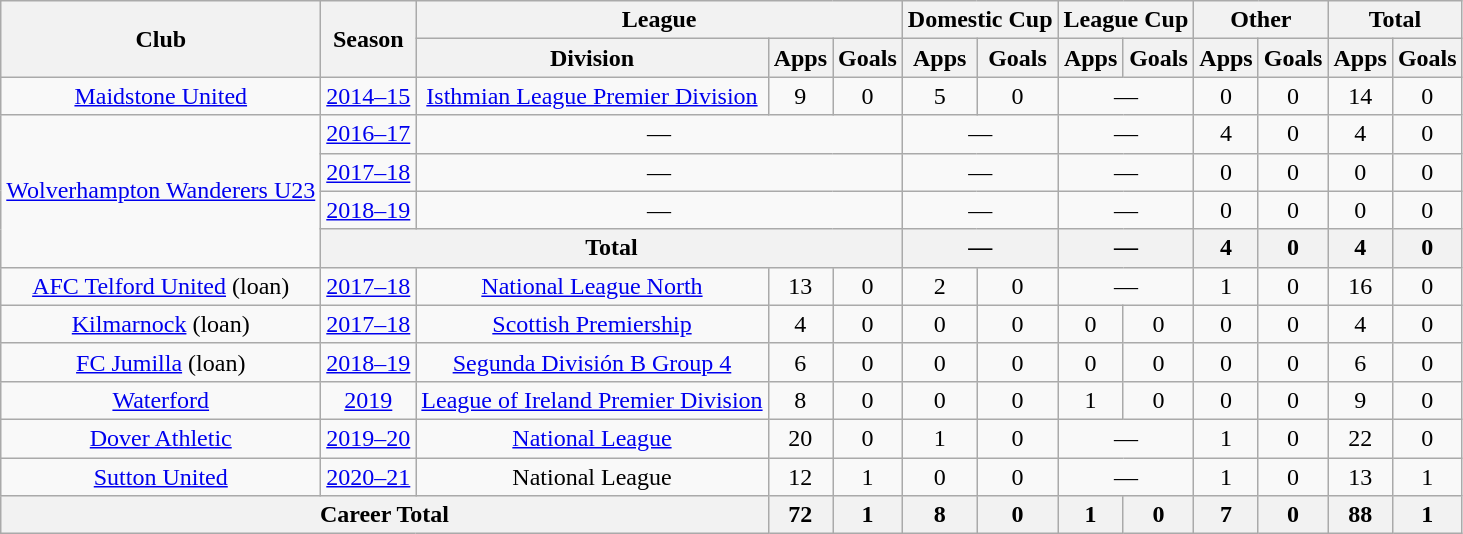<table class="wikitable" style="text-align: center">
<tr>
<th rowspan="2">Club</th>
<th rowspan="2">Season</th>
<th colspan="3">League</th>
<th colspan="2">Domestic Cup</th>
<th colspan="2">League Cup</th>
<th colspan="2">Other</th>
<th colspan="2">Total</th>
</tr>
<tr>
<th>Division</th>
<th>Apps</th>
<th>Goals</th>
<th>Apps</th>
<th>Goals</th>
<th>Apps</th>
<th>Goals</th>
<th>Apps</th>
<th>Goals</th>
<th>Apps</th>
<th>Goals</th>
</tr>
<tr>
<td><a href='#'>Maidstone United</a></td>
<td><a href='#'>2014–15</a></td>
<td><a href='#'>Isthmian League Premier Division</a></td>
<td>9</td>
<td>0</td>
<td>5</td>
<td>0</td>
<td colspan="2">—</td>
<td>0</td>
<td>0</td>
<td>14</td>
<td>0</td>
</tr>
<tr>
<td rowspan="4"><a href='#'>Wolverhampton Wanderers U23</a></td>
<td><a href='#'>2016–17</a></td>
<td colspan="3">—</td>
<td colspan="2">—</td>
<td colspan="2">—</td>
<td>4</td>
<td>0</td>
<td>4</td>
<td>0</td>
</tr>
<tr>
<td><a href='#'>2017–18</a></td>
<td colspan="3">—</td>
<td colspan="2">—</td>
<td colspan="2">—</td>
<td>0</td>
<td>0</td>
<td>0</td>
<td>0</td>
</tr>
<tr>
<td><a href='#'>2018–19</a></td>
<td colspan="3">—</td>
<td colspan="2">—</td>
<td colspan="2">—</td>
<td>0</td>
<td>0</td>
<td>0</td>
<td>0</td>
</tr>
<tr>
<th colspan="4">Total</th>
<th colspan="2">—</th>
<th colspan="2">—</th>
<th>4</th>
<th>0</th>
<th>4</th>
<th>0</th>
</tr>
<tr>
<td><a href='#'>AFC Telford United</a> (loan)</td>
<td><a href='#'>2017–18</a></td>
<td><a href='#'>National League North</a></td>
<td>13</td>
<td>0</td>
<td>2</td>
<td>0</td>
<td colspan="2">—</td>
<td>1</td>
<td>0</td>
<td>16</td>
<td>0</td>
</tr>
<tr>
<td><a href='#'>Kilmarnock</a> (loan)</td>
<td><a href='#'>2017–18</a></td>
<td><a href='#'>Scottish Premiership</a></td>
<td>4</td>
<td>0</td>
<td>0</td>
<td>0</td>
<td>0</td>
<td>0</td>
<td>0</td>
<td>0</td>
<td>4</td>
<td>0</td>
</tr>
<tr>
<td><a href='#'>FC Jumilla</a> (loan)</td>
<td><a href='#'>2018–19</a></td>
<td><a href='#'>Segunda División B Group 4</a></td>
<td>6</td>
<td>0</td>
<td>0</td>
<td>0</td>
<td>0</td>
<td>0</td>
<td>0</td>
<td>0</td>
<td>6</td>
<td>0</td>
</tr>
<tr>
<td><a href='#'>Waterford</a></td>
<td><a href='#'>2019</a></td>
<td><a href='#'>League of Ireland Premier Division</a></td>
<td>8</td>
<td>0</td>
<td>0</td>
<td>0</td>
<td>1</td>
<td>0</td>
<td>0</td>
<td>0</td>
<td>9</td>
<td>0</td>
</tr>
<tr>
<td><a href='#'>Dover Athletic</a></td>
<td><a href='#'>2019–20</a></td>
<td><a href='#'>National League</a></td>
<td>20</td>
<td>0</td>
<td>1</td>
<td>0</td>
<td colspan="2">—</td>
<td>1</td>
<td>0</td>
<td>22</td>
<td>0</td>
</tr>
<tr>
<td><a href='#'>Sutton United</a></td>
<td><a href='#'>2020–21</a></td>
<td>National League</td>
<td>12</td>
<td>1</td>
<td>0</td>
<td>0</td>
<td colspan="2">—</td>
<td>1</td>
<td>0</td>
<td>13</td>
<td>1</td>
</tr>
<tr>
<th colspan="3">Career Total</th>
<th>72</th>
<th>1</th>
<th>8</th>
<th>0</th>
<th>1</th>
<th>0</th>
<th>7</th>
<th>0</th>
<th>88</th>
<th>1</th>
</tr>
</table>
